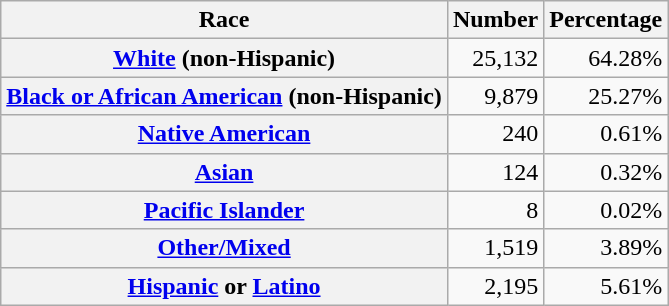<table class="wikitable" style="text-align:right">
<tr>
<th scope="col">Race</th>
<th scope="col">Number</th>
<th scope="col">Percentage</th>
</tr>
<tr>
<th scope="row"><a href='#'>White</a> (non-Hispanic)</th>
<td>25,132</td>
<td>64.28%</td>
</tr>
<tr>
<th scope="row"><a href='#'>Black or African American</a> (non-Hispanic)</th>
<td>9,879</td>
<td>25.27%</td>
</tr>
<tr>
<th scope="row"><a href='#'>Native American</a></th>
<td>240</td>
<td>0.61%</td>
</tr>
<tr>
<th scope="row"><a href='#'>Asian</a></th>
<td>124</td>
<td>0.32%</td>
</tr>
<tr>
<th scope="row"><a href='#'>Pacific Islander</a></th>
<td>8</td>
<td>0.02%</td>
</tr>
<tr>
<th scope="row"><a href='#'>Other/Mixed</a></th>
<td>1,519</td>
<td>3.89%</td>
</tr>
<tr>
<th scope="row"><a href='#'>Hispanic</a> or <a href='#'>Latino</a></th>
<td>2,195</td>
<td>5.61%</td>
</tr>
</table>
